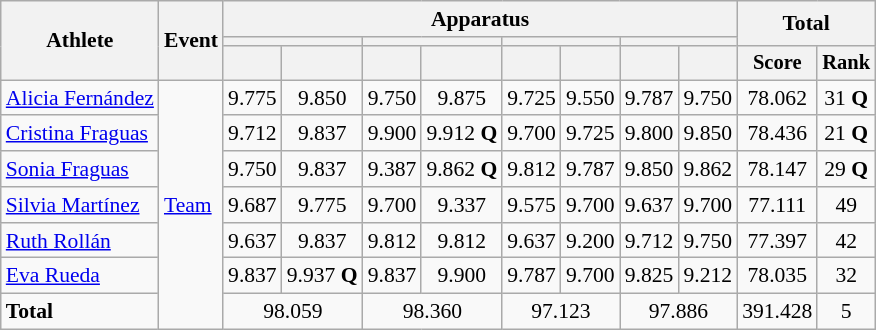<table class=wikitable style=font-size:90%;text-align:center>
<tr>
<th rowspan=3>Athlete</th>
<th rowspan=3>Event</th>
<th colspan=8>Apparatus</th>
<th colspan=2 rowspan=2>Total</th>
</tr>
<tr style=font-size:95%>
<th colspan=2></th>
<th colspan=2></th>
<th colspan=2></th>
<th colspan=2></th>
</tr>
<tr style=font-size:95%>
<th></th>
<th></th>
<th></th>
<th></th>
<th></th>
<th></th>
<th></th>
<th></th>
<th>Score</th>
<th>Rank</th>
</tr>
<tr>
<td align=left><a href='#'>Alicia Fernández</a></td>
<td align=left rowspan=7><a href='#'>Team</a></td>
<td>9.775</td>
<td>9.850</td>
<td>9.750</td>
<td>9.875</td>
<td>9.725</td>
<td>9.550</td>
<td>9.787</td>
<td>9.750</td>
<td>78.062</td>
<td>31 <strong>Q</strong></td>
</tr>
<tr>
<td align=left><a href='#'>Cristina Fraguas</a></td>
<td>9.712</td>
<td>9.837</td>
<td>9.900</td>
<td>9.912 <strong>Q</strong></td>
<td>9.700</td>
<td>9.725</td>
<td>9.800</td>
<td>9.850</td>
<td>78.436</td>
<td>21 <strong>Q</strong></td>
</tr>
<tr>
<td align=left><a href='#'>Sonia Fraguas</a></td>
<td>9.750</td>
<td>9.837</td>
<td>9.387</td>
<td>9.862 <strong>Q</strong></td>
<td>9.812</td>
<td>9.787</td>
<td>9.850</td>
<td>9.862</td>
<td>78.147</td>
<td>29 <strong>Q</strong></td>
</tr>
<tr>
<td align=left><a href='#'>Silvia Martínez</a></td>
<td>9.687</td>
<td>9.775</td>
<td>9.700</td>
<td>9.337</td>
<td>9.575</td>
<td>9.700</td>
<td>9.637</td>
<td>9.700</td>
<td>77.111</td>
<td>49</td>
</tr>
<tr>
<td align=left><a href='#'>Ruth Rollán</a></td>
<td>9.637</td>
<td>9.837</td>
<td>9.812</td>
<td>9.812</td>
<td>9.637</td>
<td>9.200</td>
<td>9.712</td>
<td>9.750</td>
<td>77.397</td>
<td>42</td>
</tr>
<tr>
<td align=left><a href='#'>Eva Rueda</a></td>
<td>9.837</td>
<td>9.937 <strong>Q</strong></td>
<td>9.837</td>
<td>9.900</td>
<td>9.787</td>
<td>9.700</td>
<td>9.825</td>
<td>9.212</td>
<td>78.035</td>
<td>32</td>
</tr>
<tr>
<td align=left><strong>Total</strong></td>
<td colspan=2>98.059</td>
<td colspan=2>98.360</td>
<td colspan=2>97.123</td>
<td colspan=2>97.886</td>
<td>391.428</td>
<td>5</td>
</tr>
</table>
